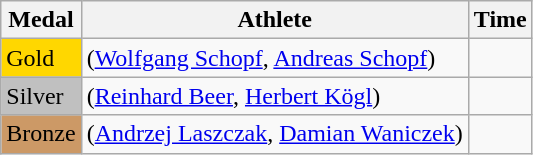<table class="wikitable">
<tr>
<th>Medal</th>
<th>Athlete</th>
<th>Time</th>
</tr>
<tr>
<td bgcolor="gold">Gold</td>
<td> (<a href='#'>Wolfgang Schopf</a>, <a href='#'>Andreas Schopf</a>)</td>
<td></td>
</tr>
<tr>
<td bgcolor="silver">Silver</td>
<td> (<a href='#'>Reinhard Beer</a>, <a href='#'>Herbert Kögl</a>)</td>
<td></td>
</tr>
<tr>
<td bgcolor="CC9966">Bronze</td>
<td> (<a href='#'>Andrzej Laszczak</a>, <a href='#'>Damian Waniczek</a>)</td>
<td></td>
</tr>
</table>
